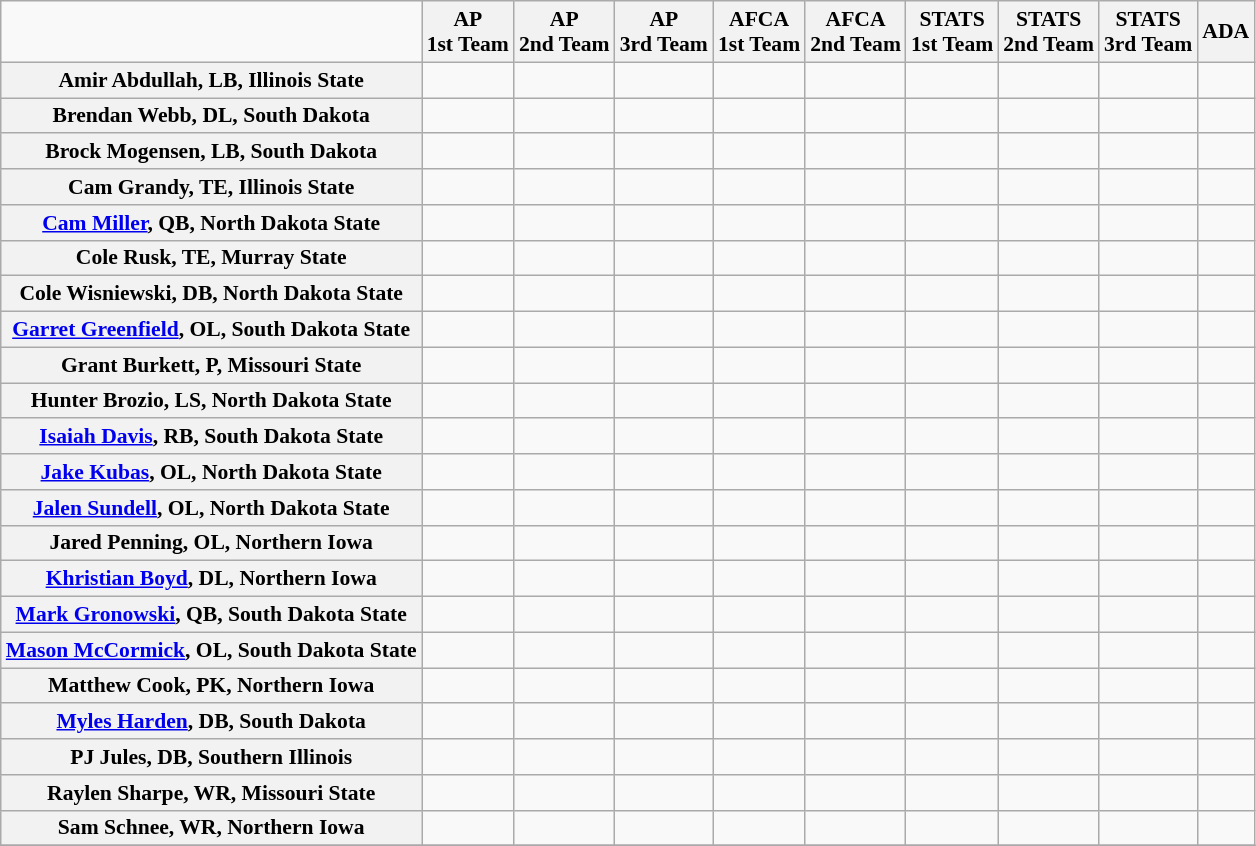<table class="wikitable" style="white-space:nowrap; font-size:90%; text-align:center;">
<tr>
<td></td>
<th>AP<br>1st Team</th>
<th>AP<br>2nd Team</th>
<th>AP<br>3rd Team</th>
<th>AFCA<br>1st Team<br></th>
<th>AFCA<br>2nd Team</th>
<th>STATS <br>1st Team<br></th>
<th>STATS<br>2nd Team</th>
<th>STATS<br>3rd Team</th>
<th>ADA<br></th>
</tr>
<tr>
<th>Amir Abdullah, LB, Illinois State</th>
<td></td>
<td></td>
<td></td>
<td></td>
<td></td>
<td></td>
<td></td>
<td></td>
<td></td>
</tr>
<tr>
<th>Brendan Webb, DL, South Dakota</th>
<td></td>
<td></td>
<td></td>
<td></td>
<td></td>
<td></td>
<td></td>
<td></td>
<td></td>
</tr>
<tr>
<th>Brock Mogensen, LB, South Dakota</th>
<td></td>
<td></td>
<td></td>
<td></td>
<td></td>
<td></td>
<td></td>
<td></td>
<td></td>
</tr>
<tr>
<th>Cam Grandy, TE, Illinois State</th>
<td></td>
<td></td>
<td></td>
<td></td>
<td></td>
<td></td>
<td></td>
<td></td>
<td></td>
</tr>
<tr>
<th><a href='#'>Cam Miller</a>, QB, North Dakota State</th>
<td></td>
<td></td>
<td></td>
<td></td>
<td></td>
<td></td>
<td></td>
<td></td>
<td></td>
</tr>
<tr>
<th>Cole Rusk, TE, Murray State</th>
<td></td>
<td></td>
<td></td>
<td></td>
<td></td>
<td></td>
<td></td>
<td></td>
<td></td>
</tr>
<tr>
<th>Cole Wisniewski, DB, North Dakota State</th>
<td></td>
<td></td>
<td></td>
<td></td>
<td></td>
<td></td>
<td></td>
<td></td>
<td></td>
</tr>
<tr>
<th><a href='#'>Garret Greenfield</a>, OL, South Dakota State</th>
<td></td>
<td></td>
<td></td>
<td></td>
<td></td>
<td></td>
<td></td>
<td></td>
<td></td>
</tr>
<tr>
<th>Grant Burkett, P, Missouri State</th>
<td></td>
<td></td>
<td></td>
<td></td>
<td></td>
<td></td>
<td></td>
<td></td>
<td></td>
</tr>
<tr>
<th>Hunter Brozio, LS, North Dakota State</th>
<td></td>
<td></td>
<td></td>
<td></td>
<td></td>
<td></td>
<td></td>
<td></td>
<td></td>
</tr>
<tr>
<th><a href='#'>Isaiah Davis</a>, RB, South Dakota State</th>
<td></td>
<td></td>
<td></td>
<td></td>
<td></td>
<td></td>
<td></td>
<td></td>
<td></td>
</tr>
<tr>
<th><a href='#'>Jake Kubas</a>, OL, North Dakota State</th>
<td></td>
<td></td>
<td></td>
<td></td>
<td></td>
<td></td>
<td></td>
<td></td>
<td></td>
</tr>
<tr>
<th><a href='#'>Jalen Sundell</a>, OL, North Dakota State</th>
<td></td>
<td></td>
<td></td>
<td></td>
<td></td>
<td></td>
<td></td>
<td></td>
<td></td>
</tr>
<tr>
<th>Jared Penning, OL, Northern Iowa</th>
<td></td>
<td></td>
<td></td>
<td></td>
<td></td>
<td></td>
<td></td>
<td></td>
<td></td>
</tr>
<tr>
<th><a href='#'>Khristian Boyd</a>, DL, Northern Iowa</th>
<td></td>
<td></td>
<td></td>
<td></td>
<td></td>
<td></td>
<td></td>
<td></td>
<td></td>
</tr>
<tr>
<th><a href='#'>Mark Gronowski</a>, QB, South Dakota State</th>
<td></td>
<td></td>
<td></td>
<td></td>
<td></td>
<td></td>
<td></td>
<td></td>
<td></td>
</tr>
<tr>
<th><a href='#'>Mason McCormick</a>, OL, South Dakota State</th>
<td></td>
<td></td>
<td></td>
<td></td>
<td></td>
<td></td>
<td></td>
<td></td>
<td></td>
</tr>
<tr>
<th>Matthew Cook, PK, Northern Iowa</th>
<td></td>
<td></td>
<td></td>
<td></td>
<td></td>
<td></td>
<td></td>
<td></td>
<td></td>
</tr>
<tr>
<th><a href='#'>Myles Harden</a>, DB, South Dakota</th>
<td></td>
<td></td>
<td></td>
<td></td>
<td></td>
<td></td>
<td></td>
<td></td>
<td></td>
</tr>
<tr>
<th>PJ Jules, DB, Southern Illinois</th>
<td></td>
<td></td>
<td></td>
<td></td>
<td></td>
<td></td>
<td></td>
<td></td>
<td></td>
</tr>
<tr>
<th>Raylen Sharpe, WR, Missouri State</th>
<td></td>
<td></td>
<td></td>
<td></td>
<td></td>
<td></td>
<td></td>
<td></td>
<td></td>
</tr>
<tr>
<th>Sam Schnee, WR, Northern Iowa</th>
<td></td>
<td></td>
<td></td>
<td></td>
<td></td>
<td></td>
<td></td>
<td></td>
<td></td>
</tr>
<tr>
</tr>
</table>
